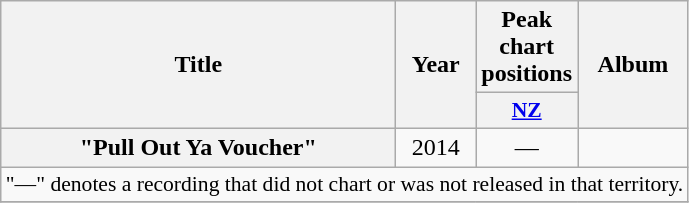<table class="wikitable plainrowheaders" style="text-align:center;" border="1">
<tr>
<th scope="col" rowspan="2" style="width:16em;">Title</th>
<th scope="col" rowspan="2">Year</th>
<th scope="col">Peak chart positions</th>
<th scope="col" rowspan="2">Album</th>
</tr>
<tr>
<th scope="col" style="width:3em;font-size:90%;"><a href='#'>NZ</a><br></th>
</tr>
<tr>
<th scope="row">"Pull Out Ya Voucher"<br></th>
<td>2014</td>
<td>—</td>
<td></td>
</tr>
<tr>
<td colspan="5" style="font-size:90%">"—" denotes a recording that did not chart or was not released in that territory.</td>
</tr>
<tr>
</tr>
</table>
